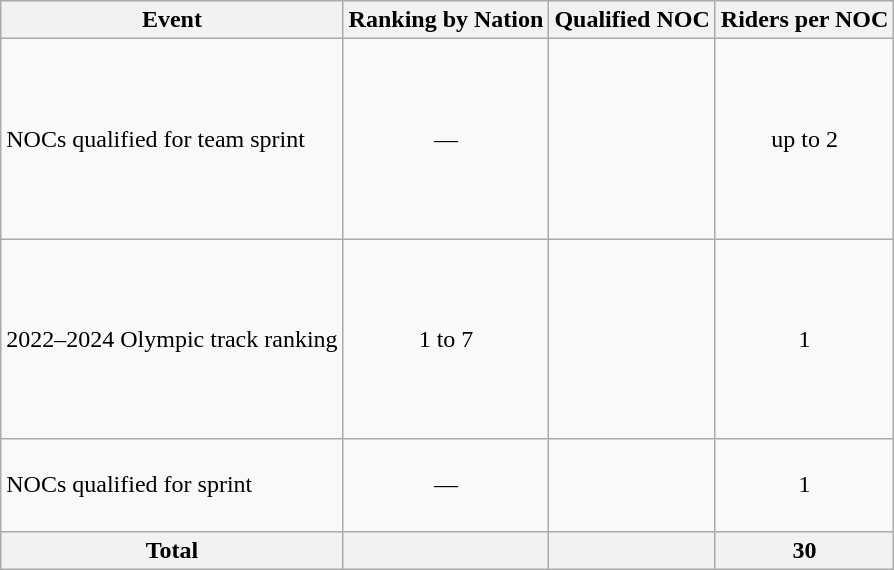<table class="wikitable" style="text-align:center;">
<tr>
<th>Event</th>
<th>Ranking by Nation</th>
<th>Qualified NOC</th>
<th>Riders per NOC</th>
</tr>
<tr>
<td align=left>NOCs qualified for team sprint</td>
<td>—</td>
<td align=left> <br><br><br><br><br><br><br></td>
<td>up to 2</td>
</tr>
<tr>
<td align=left>2022–2024 Olympic track ranking</td>
<td>1 to 7</td>
<td align=left><br> <br> <br> <br><br><s></s><br> <br></td>
<td>1</td>
</tr>
<tr>
<td align=left>NOCs qualified for sprint</td>
<td>—</td>
<td align=left><br><br><br></td>
<td>1</td>
</tr>
<tr>
<th>Total</th>
<th></th>
<th></th>
<th>30</th>
</tr>
</table>
